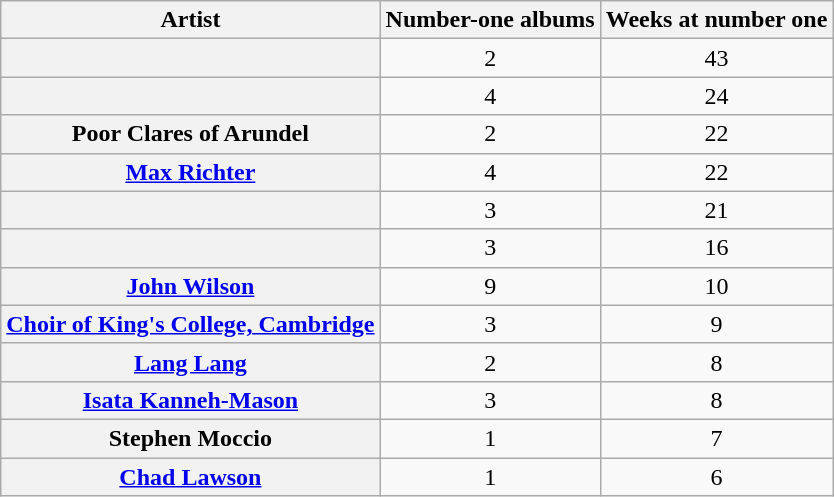<table class="wikitable plainrowheaders sortable">
<tr>
<th scope=col>Artist</th>
<th scope=col>Number-one albums</th>
<th scope=col>Weeks at number one</th>
</tr>
<tr>
<th scope=row></th>
<td align=center>2</td>
<td align=center>43</td>
</tr>
<tr>
<th scope=row></th>
<td align=center>4</td>
<td align=center>24</td>
</tr>
<tr>
<th scope=row>Poor Clares of Arundel</th>
<td align=center>2</td>
<td align=center>22</td>
</tr>
<tr>
<th scope=row><a href='#'>Max Richter</a></th>
<td align=center>4</td>
<td align=center>22</td>
</tr>
<tr>
<th scope=row></th>
<td align=center>3</td>
<td align=center>21</td>
</tr>
<tr>
<th scope=row></th>
<td align=center>3</td>
<td align=center>16</td>
</tr>
<tr>
<th scope=row><a href='#'>John Wilson</a></th>
<td align=center>9</td>
<td align=center>10</td>
</tr>
<tr>
<th scope=row><a href='#'>Choir of King's College, Cambridge</a></th>
<td align=center>3</td>
<td align=center>9</td>
</tr>
<tr>
<th scope=row><a href='#'>Lang Lang</a></th>
<td align=center>2</td>
<td align=center>8</td>
</tr>
<tr>
<th scope=row><a href='#'>Isata Kanneh-Mason</a></th>
<td align=center>3</td>
<td align=center>8</td>
</tr>
<tr>
<th scope=row>Stephen Moccio</th>
<td align=center>1</td>
<td align=center>7</td>
</tr>
<tr>
<th scope=row><a href='#'>Chad Lawson</a></th>
<td align=center>1</td>
<td align=center>6</td>
</tr>
</table>
